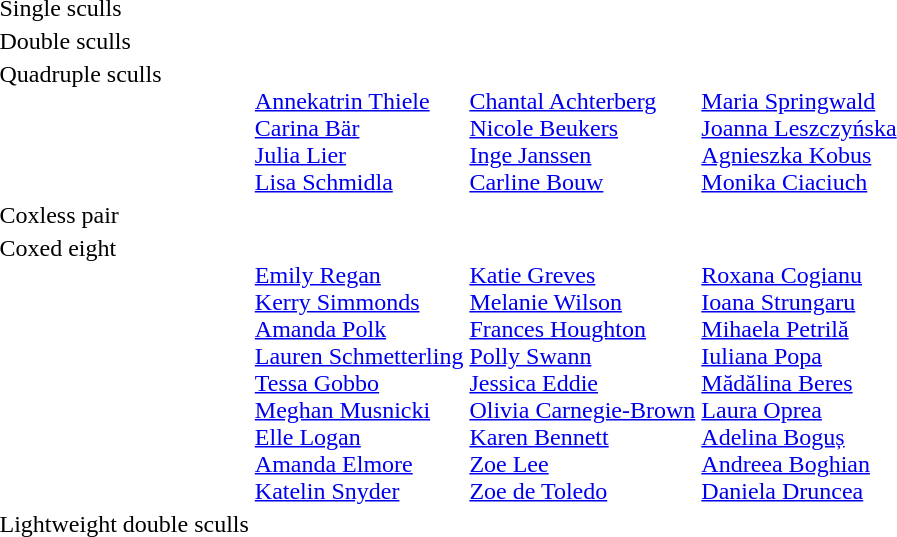<table>
<tr>
<td>Single sculls <br></td>
<td></td>
<td></td>
<td></td>
</tr>
<tr valign="top">
<td>Double sculls <br></td>
<td></td>
<td></td>
<td></td>
</tr>
<tr valign="top">
<td>Quadruple sculls <br></td>
<td><br><a href='#'>Annekatrin Thiele</a><br><a href='#'>Carina Bär</a><br><a href='#'>Julia Lier</a><br><a href='#'>Lisa Schmidla</a></td>
<td><br><a href='#'>Chantal Achterberg</a><br><a href='#'>Nicole Beukers</a><br><a href='#'>Inge Janssen</a><br><a href='#'>Carline Bouw</a></td>
<td><br><a href='#'>Maria Springwald</a><br><a href='#'>Joanna Leszczyńska</a><br><a href='#'>Agnieszka Kobus</a><br><a href='#'>Monika Ciaciuch</a></td>
</tr>
<tr valign="top">
<td>Coxless pair <br></td>
<td></td>
<td></td>
<td></td>
</tr>
<tr valign="top">
<td>Coxed eight <br></td>
<td><br><a href='#'>Emily Regan</a><br><a href='#'>Kerry Simmonds</a><br><a href='#'>Amanda Polk</a><br><a href='#'>Lauren Schmetterling</a><br><a href='#'>Tessa Gobbo</a><br><a href='#'>Meghan Musnicki</a><br><a href='#'>Elle Logan</a><br><a href='#'>Amanda Elmore</a><br><a href='#'>Katelin Snyder</a></td>
<td><br><a href='#'>Katie Greves</a><br><a href='#'>Melanie Wilson</a><br><a href='#'>Frances Houghton</a><br><a href='#'>Polly Swann</a><br><a href='#'>Jessica Eddie</a><br><a href='#'>Olivia Carnegie-Brown</a><br><a href='#'>Karen Bennett</a><br><a href='#'>Zoe Lee</a><br><a href='#'>Zoe de Toledo</a></td>
<td><br><a href='#'>Roxana Cogianu</a><br><a href='#'>Ioana Strungaru</a><br><a href='#'>Mihaela Petrilă</a><br><a href='#'>Iuliana Popa</a><br><a href='#'>Mădălina Beres</a><br><a href='#'>Laura Oprea</a><br><a href='#'>Adelina Boguș</a><br><a href='#'>Andreea Boghian</a><br><a href='#'>Daniela Druncea</a></td>
</tr>
<tr valign="top">
<td>Lightweight double sculls <br></td>
<td></td>
<td></td>
<td></td>
</tr>
</table>
